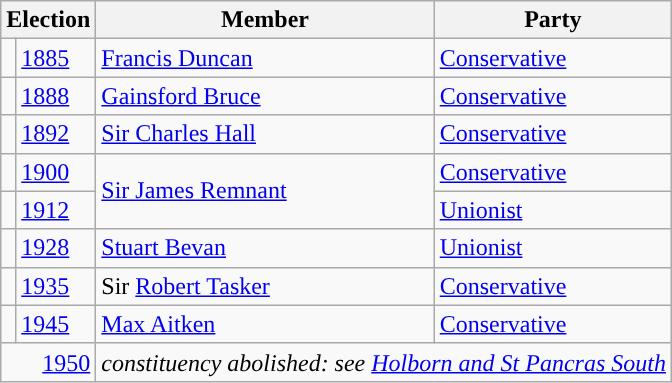<table class="wikitable">
<tr>
<th colspan="2">Election</th>
<th>Member</th>
<th>Party</th>
</tr>
<tr>
<td style="color:inherit;background-color: "></td>
<td><a href='#'>1885</a></td>
<td><a href='#'>Francis Duncan</a></td>
<td><a href='#'>Conservative</a></td>
</tr>
<tr>
<td style="color:inherit;background-color: "></td>
<td><a href='#'>1888</a></td>
<td><a href='#'>Gainsford Bruce</a></td>
<td><a href='#'>Conservative</a></td>
</tr>
<tr>
<td style="color:inherit;background-color: "></td>
<td><a href='#'>1892</a></td>
<td><a href='#'>Sir Charles Hall</a></td>
<td><a href='#'>Conservative</a></td>
</tr>
<tr>
<td style="color:inherit;background-color: "></td>
<td><a href='#'>1900</a></td>
<td rowspan="2"><a href='#'>Sir James Remnant</a></td>
<td><a href='#'>Conservative</a></td>
</tr>
<tr>
<td style="color:inherit;background-color: "></td>
<td><a href='#'>1912</a></td>
<td><a href='#'>Unionist</a></td>
</tr>
<tr>
<td style="color:inherit;background-color: "></td>
<td><a href='#'>1928</a></td>
<td><a href='#'>Stuart Bevan</a></td>
<td><a href='#'>Unionist</a></td>
</tr>
<tr>
<td style="color:inherit;background-color: "></td>
<td><a href='#'>1935</a></td>
<td>Sir <a href='#'>Robert Tasker</a></td>
<td><a href='#'>Conservative</a></td>
</tr>
<tr>
<td style="color:inherit;background-color: "></td>
<td><a href='#'>1945</a></td>
<td><a href='#'>Max Aitken</a></td>
<td><a href='#'>Conservative</a></td>
</tr>
<tr>
<td colspan="2" align="right"><a href='#'>1950</a></td>
<td colspan="2"><em>constituency abolished: see <a href='#'>Holborn and St Pancras South</a></em></td>
</tr>
</table>
